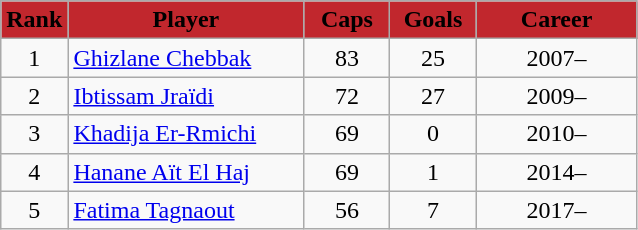<table class="wikitable sortable" style="text-align:center">
<tr>
<th style="background:#C1272D"; width="30px"><span>Rank</span></th>
<th style="background:#C1272D"; width="150px"><span>Player</span></th>
<th style="background:#C1272D"; width="50px"><span>Caps</span></th>
<th style="background:#C1272D"; width="50px"><span>Goals</span></th>
<th style="background:#C1272D"; width="100px"><span>Career</span></th>
</tr>
<tr>
<td>1</td>
<td style="text-align:left"><a href='#'>Ghizlane Chebbak</a></td>
<td>83</td>
<td>25</td>
<td>2007–</td>
</tr>
<tr>
<td>2</td>
<td style="text-align:left"><a href='#'>Ibtissam Jraïdi</a></td>
<td>72</td>
<td>27</td>
<td>2009–</td>
</tr>
<tr>
<td>3</td>
<td style="text-align:left"><a href='#'>Khadija Er-Rmichi</a></td>
<td>69</td>
<td>0</td>
<td>2010–</td>
</tr>
<tr>
<td>4</td>
<td style="text-align:left"><a href='#'>Hanane Aït El Haj</a></td>
<td>69</td>
<td>1</td>
<td>2014–</td>
</tr>
<tr>
<td>5</td>
<td style="text-align:left"><a href='#'>Fatima Tagnaout</a></td>
<td>56</td>
<td>7</td>
<td>2017–</td>
</tr>
</table>
